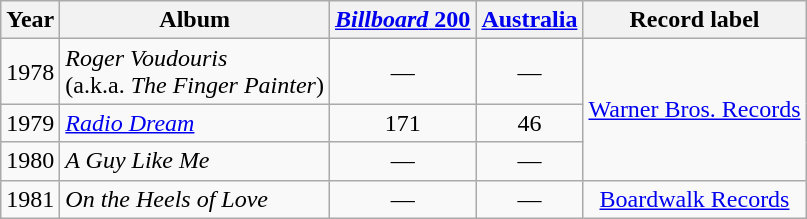<table class="wikitable" style=text-align:center;>
<tr>
<th>Year</th>
<th>Album</th>
<th><a href='#'><em>Billboard</em> 200</a></th>
<th><a href='#'>Australia</a><br></th>
<th>Record label</th>
</tr>
<tr>
<td>1978</td>
<td align=left><em>Roger Voudouris</em><br>(a.k.a. <em>The Finger Painter</em>)</td>
<td>—</td>
<td>—</td>
<td rowspan="3"><a href='#'>Warner Bros. Records</a></td>
</tr>
<tr>
<td>1979</td>
<td align=left><em><a href='#'>Radio Dream</a></em></td>
<td>171</td>
<td>46</td>
</tr>
<tr>
<td>1980</td>
<td align=left><em>A Guy Like Me</em></td>
<td>—</td>
<td>—</td>
</tr>
<tr>
<td>1981</td>
<td align=left><em>On the Heels of Love</em></td>
<td>—</td>
<td>—</td>
<td><a href='#'>Boardwalk Records</a></td>
</tr>
</table>
